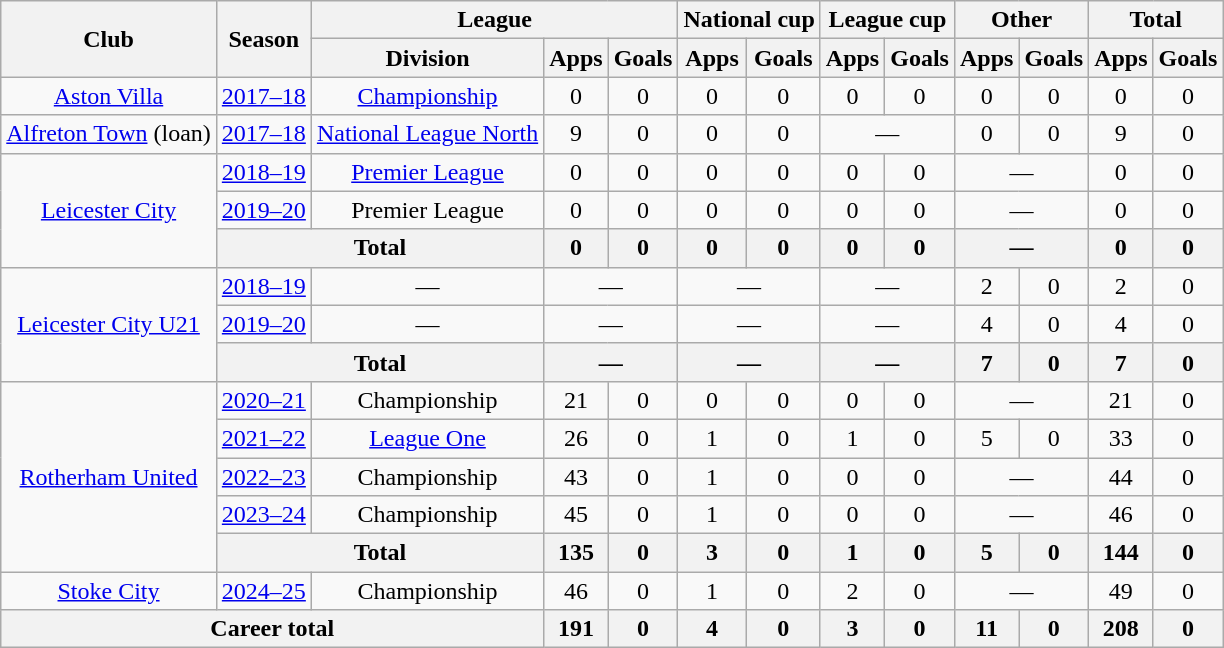<table class="wikitable" style="text-align:center">
<tr>
<th rowspan="2">Club</th>
<th rowspan="2">Season</th>
<th colspan="3">League</th>
<th colspan="2">National cup</th>
<th colspan="2">League cup</th>
<th colspan="2">Other</th>
<th colspan="2">Total</th>
</tr>
<tr>
<th>Division</th>
<th>Apps</th>
<th>Goals</th>
<th>Apps</th>
<th>Goals</th>
<th>Apps</th>
<th>Goals</th>
<th>Apps</th>
<th>Goals</th>
<th>Apps</th>
<th>Goals</th>
</tr>
<tr>
<td><a href='#'>Aston Villa</a></td>
<td><a href='#'>2017–18</a></td>
<td><a href='#'>Championship</a></td>
<td>0</td>
<td>0</td>
<td>0</td>
<td>0</td>
<td>0</td>
<td>0</td>
<td>0</td>
<td>0</td>
<td>0</td>
<td>0</td>
</tr>
<tr>
<td><a href='#'>Alfreton Town</a> (loan)</td>
<td><a href='#'>2017–18</a></td>
<td><a href='#'>National League North</a></td>
<td>9</td>
<td>0</td>
<td>0</td>
<td>0</td>
<td colspan="2">—</td>
<td>0</td>
<td>0</td>
<td>9</td>
<td>0</td>
</tr>
<tr>
<td rowspan="3"><a href='#'>Leicester City</a></td>
<td><a href='#'>2018–19</a></td>
<td><a href='#'>Premier League</a></td>
<td>0</td>
<td>0</td>
<td>0</td>
<td>0</td>
<td>0</td>
<td>0</td>
<td colspan="2">—</td>
<td>0</td>
<td>0</td>
</tr>
<tr>
<td><a href='#'>2019–20</a></td>
<td>Premier League</td>
<td>0</td>
<td>0</td>
<td>0</td>
<td>0</td>
<td>0</td>
<td>0</td>
<td colspan="2">—</td>
<td>0</td>
<td>0</td>
</tr>
<tr>
<th colspan="2">Total</th>
<th>0</th>
<th>0</th>
<th>0</th>
<th>0</th>
<th>0</th>
<th>0</th>
<th colspan="2">—</th>
<th>0</th>
<th>0</th>
</tr>
<tr>
<td rowspan="3"><a href='#'>Leicester City U21</a></td>
<td><a href='#'>2018–19</a></td>
<td colspan="1">—</td>
<td colspan="2">—</td>
<td colspan="2">—</td>
<td colspan="2">—</td>
<td>2</td>
<td>0</td>
<td>2</td>
<td>0</td>
</tr>
<tr>
<td><a href='#'>2019–20</a></td>
<td colspan="1">—</td>
<td colspan="2">—</td>
<td colspan="2">—</td>
<td colspan="2">—</td>
<td>4</td>
<td>0</td>
<td>4</td>
<td>0</td>
</tr>
<tr>
<th colspan=2>Total</th>
<th colspan="2">—</th>
<th colspan="2">—</th>
<th colspan="2">—</th>
<th>7</th>
<th>0</th>
<th>7</th>
<th>0</th>
</tr>
<tr>
<td rowspan=5><a href='#'>Rotherham United</a></td>
<td><a href='#'>2020–21</a></td>
<td>Championship</td>
<td>21</td>
<td>0</td>
<td>0</td>
<td>0</td>
<td>0</td>
<td>0</td>
<td colspan="2">—</td>
<td>21</td>
<td>0</td>
</tr>
<tr>
<td><a href='#'>2021–22</a></td>
<td><a href='#'>League One</a></td>
<td>26</td>
<td>0</td>
<td>1</td>
<td>0</td>
<td>1</td>
<td>0</td>
<td>5</td>
<td>0</td>
<td>33</td>
<td>0</td>
</tr>
<tr>
<td><a href='#'>2022–23</a></td>
<td>Championship</td>
<td>43</td>
<td>0</td>
<td>1</td>
<td>0</td>
<td>0</td>
<td>0</td>
<td colspan="2">—</td>
<td>44</td>
<td>0</td>
</tr>
<tr>
<td><a href='#'>2023–24</a></td>
<td>Championship</td>
<td>45</td>
<td>0</td>
<td>1</td>
<td>0</td>
<td>0</td>
<td>0</td>
<td colspan="2">—</td>
<td>46</td>
<td>0</td>
</tr>
<tr>
<th colspan=2>Total</th>
<th>135</th>
<th>0</th>
<th>3</th>
<th>0</th>
<th>1</th>
<th>0</th>
<th>5</th>
<th>0</th>
<th>144</th>
<th>0</th>
</tr>
<tr>
<td><a href='#'>Stoke City</a></td>
<td><a href='#'>2024–25</a></td>
<td>Championship</td>
<td>46</td>
<td>0</td>
<td>1</td>
<td>0</td>
<td>2</td>
<td>0</td>
<td colspan="2">—</td>
<td>49</td>
<td>0</td>
</tr>
<tr>
<th colspan="3">Career total</th>
<th>191</th>
<th>0</th>
<th>4</th>
<th>0</th>
<th>3</th>
<th>0</th>
<th>11</th>
<th>0</th>
<th>208</th>
<th>0</th>
</tr>
</table>
